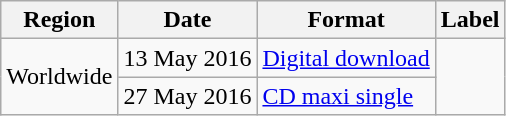<table class=wikitable>
<tr>
<th>Region</th>
<th>Date</th>
<th>Format</th>
<th>Label</th>
</tr>
<tr>
<td rowspan="2">Worldwide</td>
<td>13 May 2016</td>
<td><a href='#'>Digital download</a></td>
<td rowspan="2"></td>
</tr>
<tr>
<td>27 May 2016</td>
<td><a href='#'>CD maxi single</a></td>
</tr>
</table>
